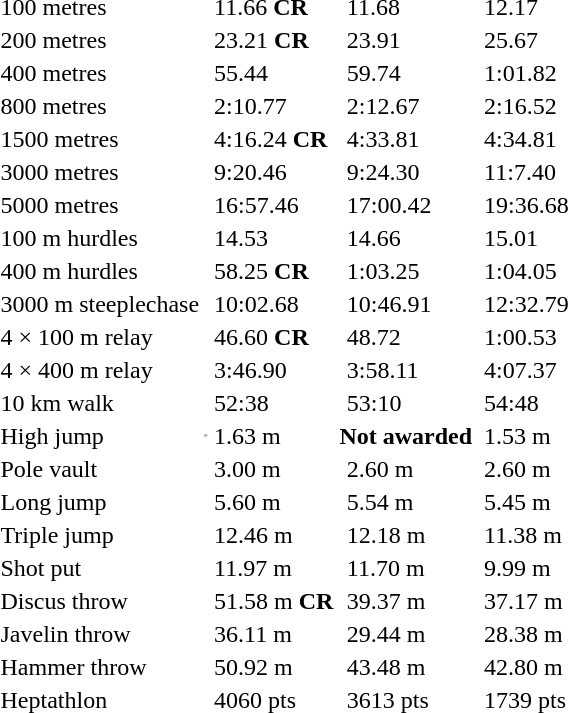<table>
<tr>
<td>100 metres</td>
<td></td>
<td>11.66 <strong>CR</strong></td>
<td></td>
<td>11.68</td>
<td></td>
<td>12.17</td>
</tr>
<tr>
<td>200 metres</td>
<td></td>
<td>23.21 <strong>CR</strong></td>
<td></td>
<td>23.91</td>
<td></td>
<td>25.67</td>
</tr>
<tr>
<td>400 metres</td>
<td></td>
<td>55.44</td>
<td></td>
<td>59.74</td>
<td></td>
<td>1:01.82</td>
</tr>
<tr>
<td>800 metres</td>
<td></td>
<td>2:10.77</td>
<td></td>
<td>2:12.67</td>
<td></td>
<td>2:16.52</td>
</tr>
<tr>
<td>1500 metres</td>
<td></td>
<td>4:16.24 <strong>CR</strong></td>
<td></td>
<td>4:33.81</td>
<td></td>
<td>4:34.81</td>
</tr>
<tr>
<td>3000 metres</td>
<td></td>
<td>9:20.46</td>
<td></td>
<td>9:24.30</td>
<td></td>
<td>11:7.40</td>
</tr>
<tr>
<td>5000 metres</td>
<td></td>
<td>16:57.46</td>
<td></td>
<td>17:00.42</td>
<td></td>
<td>19:36.68</td>
</tr>
<tr>
<td>100 m hurdles</td>
<td></td>
<td>14.53</td>
<td></td>
<td>14.66</td>
<td></td>
<td>15.01</td>
</tr>
<tr>
<td>400 m hurdles</td>
<td></td>
<td>58.25 <strong>CR</strong></td>
<td></td>
<td>1:03.25</td>
<td></td>
<td>1:04.05</td>
</tr>
<tr>
<td>3000 m steeplechase</td>
<td></td>
<td>10:02.68</td>
<td></td>
<td>10:46.91</td>
<td></td>
<td>12:32.79</td>
</tr>
<tr>
<td>4 × 100 m relay</td>
<td></td>
<td>46.60 <strong>CR</strong></td>
<td></td>
<td>48.72</td>
<td></td>
<td>1:00.53</td>
</tr>
<tr>
<td>4 × 400 m relay</td>
<td></td>
<td>3:46.90</td>
<td></td>
<td>3:58.11</td>
<td></td>
<td>4:07.37</td>
</tr>
<tr>
<td>10 km walk</td>
<td></td>
<td>52:38</td>
<td></td>
<td>53:10</td>
<td></td>
<td>54:48</td>
</tr>
<tr>
<td>High jump</td>
<td><hr></td>
<td>1.63 m</td>
<th colspan=2>Not awarded</th>
<td></td>
<td>1.53 m</td>
</tr>
<tr>
<td>Pole vault</td>
<td></td>
<td>3.00 m</td>
<td></td>
<td>2.60 m</td>
<td></td>
<td>2.60 m</td>
</tr>
<tr>
<td>Long jump</td>
<td></td>
<td>5.60 m</td>
<td></td>
<td>5.54 m</td>
<td></td>
<td>5.45 m</td>
</tr>
<tr>
<td>Triple jump</td>
<td></td>
<td>12.46 m</td>
<td></td>
<td>12.18 m</td>
<td></td>
<td>11.38 m</td>
</tr>
<tr>
<td>Shot put</td>
<td></td>
<td>11.97 m</td>
<td></td>
<td>11.70 m</td>
<td></td>
<td>9.99 m</td>
</tr>
<tr>
<td>Discus throw</td>
<td></td>
<td>51.58 m <strong>CR</strong></td>
<td></td>
<td>39.37 m</td>
<td></td>
<td>37.17 m</td>
</tr>
<tr>
<td>Javelin throw</td>
<td></td>
<td>36.11 m</td>
<td></td>
<td>29.44 m</td>
<td></td>
<td>28.38 m</td>
</tr>
<tr>
<td>Hammer throw</td>
<td></td>
<td>50.92 m</td>
<td></td>
<td>43.48 m</td>
<td></td>
<td>42.80 m</td>
</tr>
<tr>
<td>Heptathlon</td>
<td></td>
<td>4060 pts</td>
<td></td>
<td>3613 pts</td>
<td></td>
<td>1739 pts</td>
</tr>
</table>
